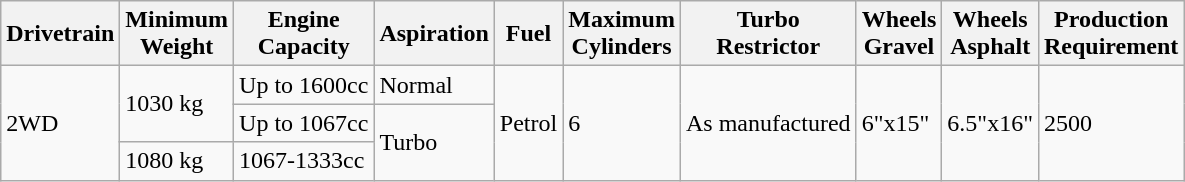<table class="wikitable">
<tr>
<th>Drivetrain</th>
<th>Minimum<br>Weight</th>
<th>Engine<br>Capacity</th>
<th>Aspiration</th>
<th>Fuel</th>
<th>Maximum<br>Cylinders</th>
<th>Turbo<br>Restrictor</th>
<th>Wheels<br>Gravel</th>
<th>Wheels<br>Asphalt</th>
<th>Production<br>Requirement</th>
</tr>
<tr>
<td rowspan="3">2WD</td>
<td rowspan="2">1030 kg</td>
<td>Up to 1600cc</td>
<td>Normal</td>
<td rowspan="3">Petrol</td>
<td rowspan="3">6</td>
<td rowspan="3">As manufactured</td>
<td rowspan="3">6"x15"</td>
<td rowspan="3">6.5"x16"</td>
<td rowspan="3">2500</td>
</tr>
<tr>
<td>Up to 1067cc</td>
<td rowspan="2">Turbo</td>
</tr>
<tr>
<td>1080 kg</td>
<td>1067-1333cc</td>
</tr>
</table>
